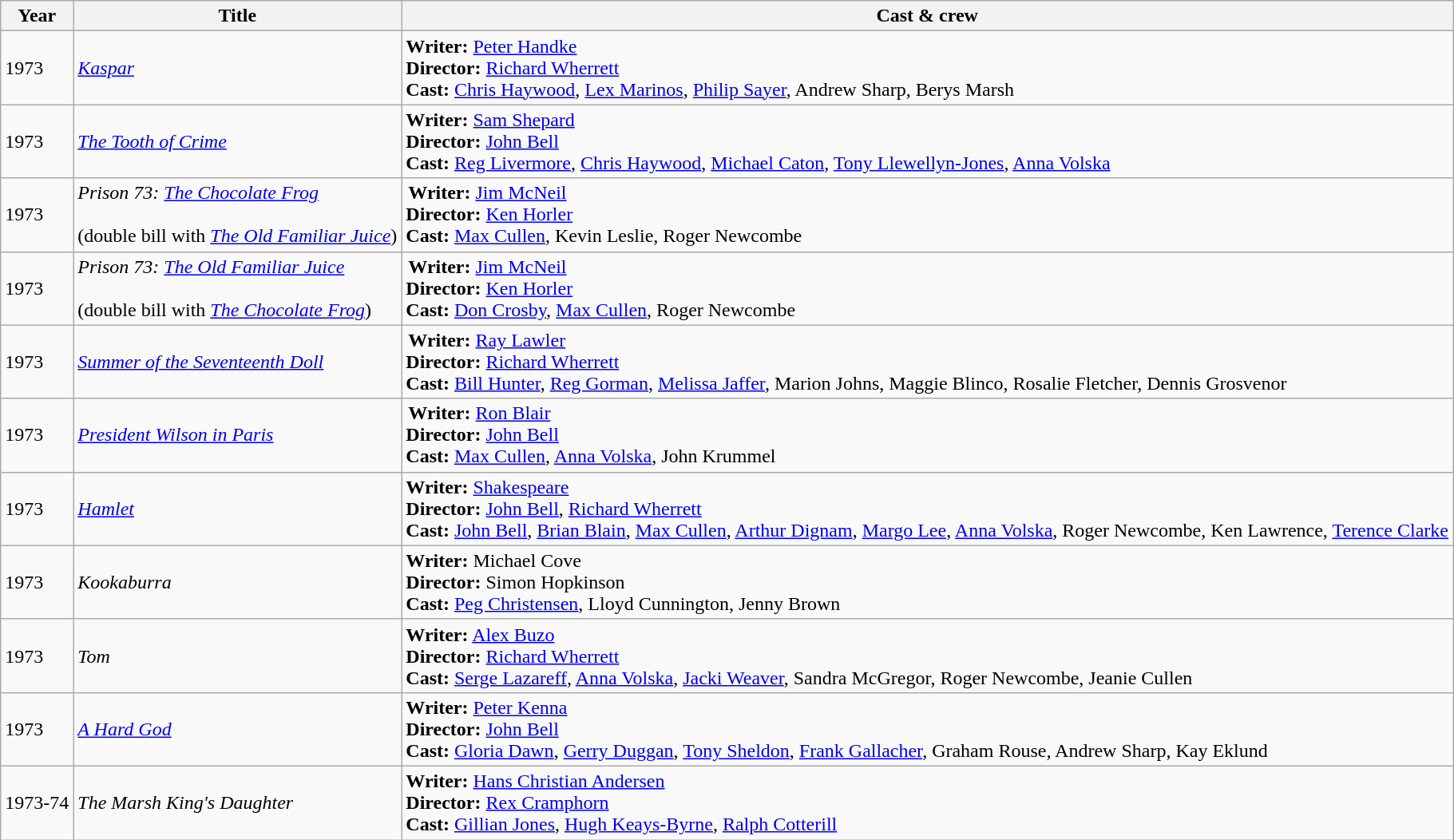<table class="wikitable sortable">
<tr>
<th>Year</th>
<th>Title</th>
<th>Cast & crew</th>
</tr>
<tr>
<td>1973</td>
<td><em><a href='#'>Kaspar</a></em></td>
<td><strong>Writer:</strong> <a href='#'>Peter Handke</a><br><strong>Director:</strong> <a href='#'>Richard Wherrett</a><br><strong>Cast:</strong> <a href='#'>Chris Haywood</a>, <a href='#'>Lex Marinos</a>, <a href='#'>Philip Sayer</a>, Andrew Sharp, Berys Marsh</td>
</tr>
<tr>
<td>1973</td>
<td><em><a href='#'>The Tooth of Crime</a></em></td>
<td><strong>Writer:</strong> <a href='#'>Sam Shepard</a><br><strong>Director:</strong> <a href='#'>John Bell</a><br><strong>Cast:</strong> <a href='#'>Reg Livermore</a>, <a href='#'>Chris Haywood</a>, <a href='#'>Michael Caton</a>, <a href='#'>Tony Llewellyn-Jones</a>, <a href='#'>Anna Volska</a></td>
</tr>
<tr>
<td>1973</td>
<td><em>Prison 73: <a href='#'>The Chocolate Frog</a> </em><br><br>(double bill with <em><a href='#'>The Old Familiar Juice</a></em>)</td>
<td> <strong>Writer:</strong> <a href='#'>Jim McNeil</a><br><strong>Director:</strong> <a href='#'>Ken Horler</a><br><strong>Cast:</strong> <a href='#'>Max Cullen</a>, Kevin Leslie, Roger Newcombe</td>
</tr>
<tr>
<td>1973</td>
<td><em>Prison 73: <a href='#'>The Old Familiar Juice</a></em><br><br>(double bill with <em><a href='#'>The Chocolate Frog</a></em>)</td>
<td> <strong>Writer:</strong> <a href='#'>Jim McNeil</a><br><strong>Director:</strong> <a href='#'>Ken Horler</a><br><strong>Cast:</strong> <a href='#'>Don Crosby</a>, <a href='#'>Max Cullen</a>, Roger Newcombe</td>
</tr>
<tr>
<td>1973</td>
<td><em><a href='#'>Summer of the Seventeenth Doll</a> </em></td>
<td> <strong>Writer:</strong> <a href='#'>Ray Lawler</a><br><strong>Director:</strong> <a href='#'>Richard Wherrett</a><br><strong>Cast:</strong> <a href='#'>Bill Hunter</a>, <a href='#'>Reg Gorman</a>, <a href='#'>Melissa Jaffer</a>, Marion Johns, Maggie Blinco, Rosalie Fletcher, Dennis Grosvenor</td>
</tr>
<tr>
<td>1973</td>
<td><em><a href='#'>President Wilson in Paris</a> </em></td>
<td> <strong>Writer:</strong> <a href='#'>Ron Blair</a><br><strong>Director:</strong> <a href='#'>John Bell</a><br><strong>Cast:</strong> <a href='#'>Max Cullen</a>, <a href='#'>Anna Volska</a>, John Krummel</td>
</tr>
<tr>
<td>1973</td>
<td><em><a href='#'>Hamlet</a></em></td>
<td><strong>Writer:</strong> <a href='#'>Shakespeare</a><br><strong>Director:</strong> <a href='#'>John Bell</a>, <a href='#'>Richard Wherrett</a><br><strong>Cast:</strong> <a href='#'>John Bell</a>, <a href='#'>Brian Blain</a>, <a href='#'>Max Cullen</a>, <a href='#'>Arthur Dignam</a>, <a href='#'>Margo Lee</a>, <a href='#'>Anna Volska</a>, Roger Newcombe, Ken Lawrence, <a href='#'>Terence Clarke</a></td>
</tr>
<tr>
<td>1973</td>
<td><em>Kookaburra</em></td>
<td><strong>Writer:</strong> Michael Cove<br><strong>Director:</strong> Simon Hopkinson<br><strong>Cast:</strong> <a href='#'>Peg Christensen</a>, Lloyd Cunnington, Jenny Brown</td>
</tr>
<tr>
<td>1973</td>
<td><em>Tom</em> </td>
<td><strong>Writer:</strong> <a href='#'>Alex Buzo</a><br><strong>Director:</strong> <a href='#'>Richard Wherrett</a><br><strong>Cast:</strong> <a href='#'>Serge Lazareff</a>, <a href='#'>Anna Volska</a>, <a href='#'>Jacki Weaver</a>, Sandra McGregor, Roger Newcombe, Jeanie Cullen</td>
</tr>
<tr>
<td>1973</td>
<td><em><a href='#'>A Hard God</a></em> </td>
<td><strong>Writer:</strong> <a href='#'>Peter Kenna</a><br><strong>Director:</strong> <a href='#'>John Bell</a><br><strong>Cast: </strong><a href='#'>Gloria Dawn</a>, <a href='#'>Gerry Duggan</a>, <a href='#'>Tony Sheldon</a>, <a href='#'>Frank Gallacher</a>, Graham Rouse, Andrew Sharp, Kay Eklund</td>
</tr>
<tr>
<td>1973-74</td>
<td><em>The Marsh King's Daughter</em></td>
<td><strong>Writer:</strong> <a href='#'>Hans Christian Andersen</a><br><strong>Director:</strong> <a href='#'>Rex Cramphorn</a><br><strong>Cast:</strong> <a href='#'>Gillian Jones</a>, <a href='#'>Hugh Keays-Byrne</a>, <a href='#'>Ralph Cotterill</a></td>
</tr>
</table>
